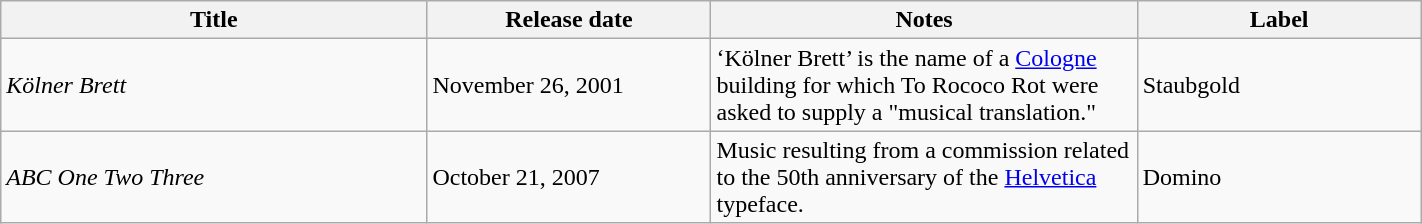<table class="wikitable"  width="75%">
<tr>
<th width="30%">Title</th>
<th width="20%">Release date</th>
<th width="30%">Notes</th>
<th width="20%">Label</th>
</tr>
<tr>
<td><em>Kölner Brett</em></td>
<td>November 26, 2001</td>
<td>‘Kölner Brett’ is the name of a <a href='#'>Cologne</a> building for which To Rococo Rot were asked to supply a "musical translation."</td>
<td>Staubgold</td>
</tr>
<tr>
<td><em>ABC One Two Three</em></td>
<td>October 21, 2007</td>
<td>Music resulting from a commission related to the 50th anniversary of the <a href='#'>Helvetica</a> typeface.</td>
<td>Domino</td>
</tr>
</table>
